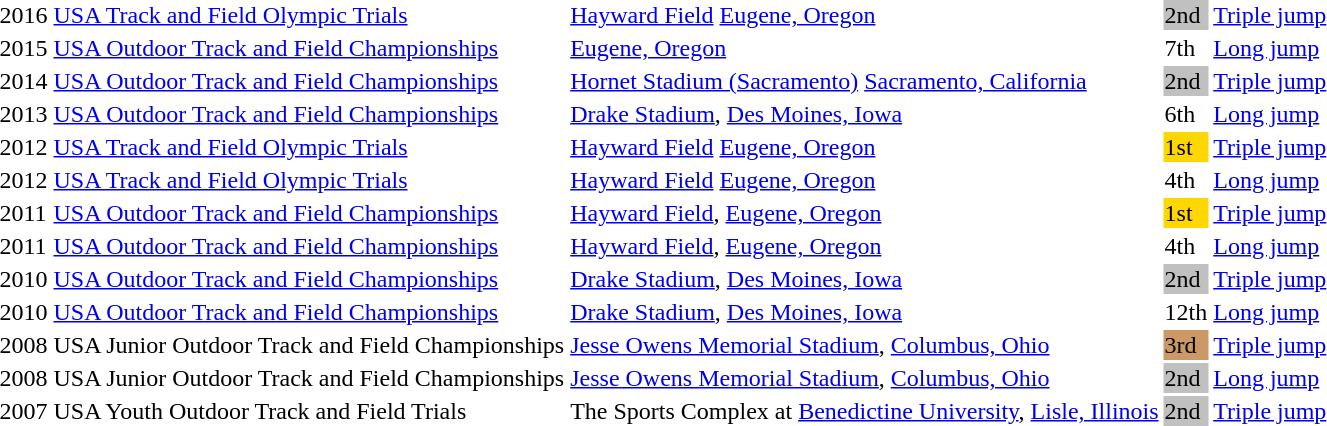<table>
<tr>
<td>2016</td>
<td><a href='#'>USA Track and Field Olympic Trials</a></td>
<td><a href='#'>Hayward Field</a> <a href='#'>Eugene, Oregon</a></td>
<td bgcolor=silver>2nd</td>
<td><a href='#'>Triple jump</a></td>
<td></td>
</tr>
<tr>
<td>2015</td>
<td><a href='#'>USA Outdoor Track and Field Championships</a></td>
<td><a href='#'>Eugene, Oregon</a></td>
<td>7th</td>
<td><a href='#'>Long jump</a></td>
<td></td>
</tr>
<tr>
<td>2014</td>
<td><a href='#'>USA Outdoor Track and Field Championships</a></td>
<td><a href='#'>Hornet Stadium (Sacramento)</a> <a href='#'>Sacramento, California</a></td>
<td style="background:silver;">2nd</td>
<td><a href='#'>Triple jump</a></td>
<td></td>
</tr>
<tr>
<td>2013</td>
<td><a href='#'>USA Outdoor Track and Field Championships</a></td>
<td><a href='#'>Drake Stadium</a>, <a href='#'>Des Moines, Iowa</a></td>
<td>6th</td>
<td><a href='#'>Long jump</a></td>
<td></td>
</tr>
<tr>
<td>2012</td>
<td><a href='#'>USA Track and Field Olympic Trials</a></td>
<td><a href='#'>Hayward Field</a> <a href='#'>Eugene, Oregon</a></td>
<td bgcolor=gold>1st</td>
<td><a href='#'>Triple jump</a></td>
<td></td>
</tr>
<tr>
<td>2012</td>
<td><a href='#'>USA Track and Field Olympic Trials</a></td>
<td><a href='#'>Hayward Field</a> <a href='#'>Eugene, Oregon</a></td>
<td>4th</td>
<td><a href='#'>Long jump</a></td>
<td></td>
</tr>
<tr>
<td>2011</td>
<td><a href='#'>USA Outdoor Track and Field Championships</a></td>
<td><a href='#'>Hayward Field</a>, <a href='#'>Eugene, Oregon</a></td>
<td bgcolor=gold>1st</td>
<td><a href='#'>Triple jump</a></td>
<td></td>
</tr>
<tr>
<td>2011</td>
<td><a href='#'>USA Outdoor Track and Field Championships</a></td>
<td><a href='#'>Hayward Field</a>, <a href='#'>Eugene, Oregon</a></td>
<td>4th</td>
<td><a href='#'>Long jump</a></td>
<td></td>
</tr>
<tr>
<td>2010</td>
<td><a href='#'>USA Outdoor Track and Field Championships</a></td>
<td><a href='#'>Drake Stadium</a>, <a href='#'>Des Moines, Iowa</a></td>
<td style="background:silver;">2nd</td>
<td><a href='#'>Triple jump</a></td>
<td></td>
</tr>
<tr>
<td>2010</td>
<td><a href='#'>USA Outdoor Track and Field Championships</a></td>
<td><a href='#'>Drake Stadium</a>, <a href='#'>Des Moines, Iowa</a></td>
<td>12th</td>
<td><a href='#'>Long jump</a></td>
<td></td>
</tr>
<tr>
<td>2008</td>
<td>USA Junior Outdoor Track and Field Championships</td>
<td><a href='#'>Jesse Owens Memorial Stadium</a>, <a href='#'>Columbus, Ohio</a></td>
<td style="background:#c96;">3rd</td>
<td><a href='#'>Triple jump</a></td>
<td></td>
</tr>
<tr>
<td>2008</td>
<td>USA Junior Outdoor Track and Field Championships</td>
<td><a href='#'>Jesse Owens Memorial Stadium</a>, <a href='#'>Columbus, Ohio</a></td>
<td style="background:silver;">2nd</td>
<td><a href='#'>Long jump</a></td>
<td></td>
</tr>
<tr>
<td>2007</td>
<td>USA Youth Outdoor Track and Field Trials</td>
<td>The Sports Complex at <a href='#'>Benedictine University</a>, <a href='#'>Lisle, Illinois</a></td>
<td style="background:silver;">2nd</td>
<td><a href='#'>Triple jump</a></td>
<td></td>
</tr>
</table>
